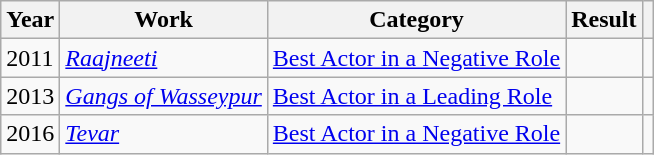<table class="wikitable sortable"⁣>
<tr ⁣>
<th>Year⁣</th>
<th>Work⁣</th>
<th>Category⁣</th>
<th>Result⁣</th>
<th class="unsortable">⁣</th>
</tr>
<tr>
<td>2011</td>
<td><em><a href='#'>Raajneeti</a></em>⁣</td>
<td><a href='#'>Best Actor in a Negative Role</a>⁣</td>
<td>⁣</td>
<td></td>
</tr>
<tr ⁣⁣>
<td>2013</td>
<td><em><a href='#'>Gangs of Wasseypur</a></em>⁣</td>
<td><a href='#'>Best Actor in a Leading Role</a>⁣</td>
<td>⁣</td>
<td></td>
</tr>
<tr>
<td>2016</td>
<td><em><a href='#'>Tevar</a></em>⁣</td>
<td><a href='#'>Best Actor in a Negative Role</a>⁣</td>
<td>⁣</td>
<td></td>
</tr>
</table>
